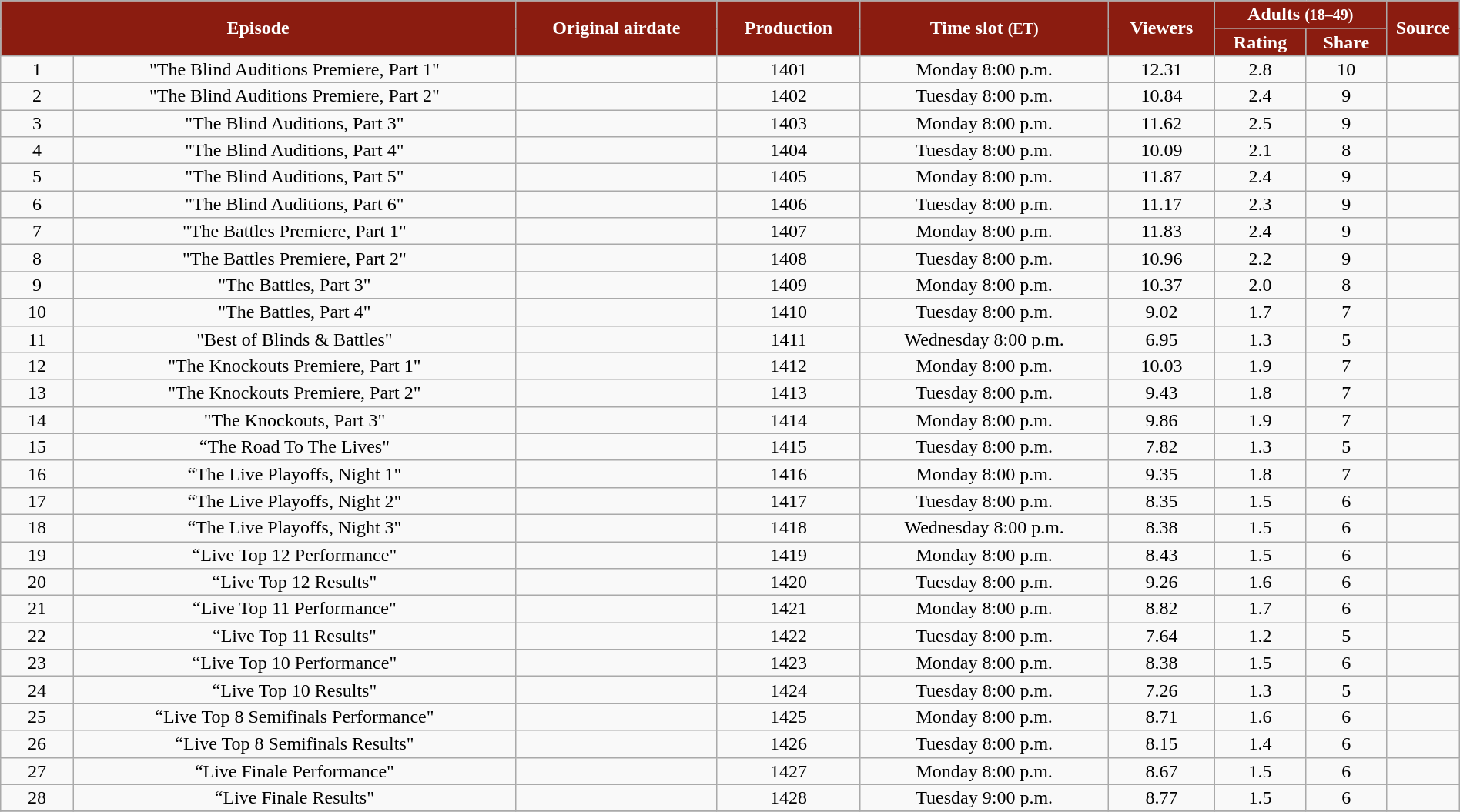<table class="wikitable" style="text-align:center; line-height:16px; width:100%;">
<tr>
<th style="background:#8b1c10; color:white;" rowspan="2" colspan="2">Episode</th>
<th style="background:#8b1c10; color:white;" rowspan="2">Original airdate</th>
<th style="background:#8b1c10; color:white;" rowspan="2">Production</th>
<th style="background:#8b1c10; color:white;" rowspan="2">Time slot <small>(ET)</small></th>
<th style="background:#8b1c10; color:white;" rowspan="2">Viewers<br><small></small></th>
<th style="background:#8b1c10; color:white;" colspan="2">Adults <small>(18–49)</small></th>
<th rowspan="2" style="background:#8b1c10; color:white; width:05%;">Source</th>
</tr>
<tr>
<th style="background:#8b1c10; color:white;">Rating</th>
<th style="background:#8b1c10; color:white;">Share</th>
</tr>
<tr>
<td style="width:05%;">1</td>
<td>"The Blind Auditions Premiere, Part 1"</td>
<td></td>
<td>1401</td>
<td>Monday 8:00 p.m.</td>
<td>12.31</td>
<td>2.8</td>
<td>10</td>
<td></td>
</tr>
<tr>
<td style="width:05%;">2</td>
<td>"The Blind Auditions Premiere, Part 2"</td>
<td></td>
<td>1402</td>
<td>Tuesday 8:00 p.m.</td>
<td>10.84</td>
<td>2.4</td>
<td>9</td>
<td></td>
</tr>
<tr>
<td style="width:05%;">3</td>
<td>"The Blind Auditions, Part 3"</td>
<td></td>
<td>1403</td>
<td>Monday 8:00 p.m.</td>
<td>11.62</td>
<td>2.5</td>
<td>9</td>
<td></td>
</tr>
<tr>
<td style="width:05%;">4</td>
<td>"The Blind Auditions, Part 4"</td>
<td></td>
<td>1404</td>
<td>Tuesday 8:00 p.m.</td>
<td>10.09</td>
<td>2.1</td>
<td>8</td>
<td></td>
</tr>
<tr>
<td style="width:05%;">5</td>
<td>"The Blind Auditions, Part 5"</td>
<td></td>
<td>1405</td>
<td>Monday 8:00 p.m.</td>
<td>11.87</td>
<td>2.4</td>
<td>9</td>
<td></td>
</tr>
<tr>
<td style="width:05%;">6</td>
<td>"The Blind Auditions, Part 6"</td>
<td></td>
<td>1406</td>
<td>Tuesday 8:00 p.m.</td>
<td>11.17</td>
<td>2.3</td>
<td>9</td>
<td></td>
</tr>
<tr>
<td style="width:05%;">7</td>
<td>"The Battles Premiere, Part 1"</td>
<td></td>
<td>1407</td>
<td>Monday 8:00 p.m.</td>
<td>11.83</td>
<td>2.4</td>
<td>9</td>
<td></td>
</tr>
<tr>
<td style="width:05%;">8</td>
<td>"The Battles Premiere, Part 2"</td>
<td></td>
<td>1408</td>
<td>Tuesday 8:00 p.m.</td>
<td>10.96</td>
<td>2.2</td>
<td>9</td>
<td></td>
</tr>
<tr>
</tr>
<tr>
<td style="width:05%;">9</td>
<td>"The Battles, Part 3"</td>
<td></td>
<td>1409</td>
<td>Monday 8:00 p.m.</td>
<td>10.37</td>
<td>2.0</td>
<td>8</td>
<td></td>
</tr>
<tr>
<td style="width:05%;">10</td>
<td>"The Battles, Part 4"</td>
<td></td>
<td>1410</td>
<td>Tuesday 8:00 p.m.</td>
<td>9.02</td>
<td>1.7</td>
<td>7</td>
<td></td>
</tr>
<tr>
<td style="width:05%;">11</td>
<td>"Best of Blinds & Battles"</td>
<td></td>
<td>1411</td>
<td>Wednesday 8:00 p.m.</td>
<td>6.95</td>
<td>1.3</td>
<td>5</td>
<td></td>
</tr>
<tr>
<td style="width:05%;">12</td>
<td>"The Knockouts Premiere, Part 1"</td>
<td></td>
<td>1412</td>
<td>Monday 8:00 p.m.</td>
<td>10.03</td>
<td>1.9</td>
<td>7</td>
<td></td>
</tr>
<tr>
<td style="width:05%;">13</td>
<td>"The Knockouts Premiere, Part 2"</td>
<td></td>
<td>1413</td>
<td>Tuesday 8:00 p.m.</td>
<td>9.43</td>
<td>1.8</td>
<td>7</td>
<td></td>
</tr>
<tr>
<td style="width:05%;">14</td>
<td>"The Knockouts, Part 3"</td>
<td></td>
<td>1414</td>
<td>Monday 8:00 p.m.</td>
<td>9.86</td>
<td>1.9</td>
<td>7</td>
<td></td>
</tr>
<tr>
<td style="width:05%;">15</td>
<td>“The Road To The Lives"</td>
<td></td>
<td>1415</td>
<td>Tuesday 8:00 p.m.</td>
<td>7.82</td>
<td>1.3</td>
<td>5</td>
<td></td>
</tr>
<tr>
<td style="width:05%;">16</td>
<td>“The Live Playoffs, Night 1"</td>
<td></td>
<td>1416</td>
<td>Monday 8:00 p.m.</td>
<td>9.35</td>
<td>1.8</td>
<td>7</td>
<td></td>
</tr>
<tr>
<td style="width:05%;">17</td>
<td>“The Live Playoffs, Night 2"</td>
<td></td>
<td>1417</td>
<td>Tuesday 8:00 p.m.</td>
<td>8.35</td>
<td>1.5</td>
<td>6</td>
<td></td>
</tr>
<tr>
<td style="width:05%;">18</td>
<td>“The Live Playoffs, Night 3"</td>
<td></td>
<td>1418</td>
<td>Wednesday 8:00 p.m.</td>
<td>8.38</td>
<td>1.5</td>
<td>6</td>
<td></td>
</tr>
<tr>
<td style="width:05%;">19</td>
<td>“Live Top 12 Performance"</td>
<td></td>
<td>1419</td>
<td>Monday 8:00 p.m.</td>
<td>8.43</td>
<td>1.5</td>
<td>6</td>
<td></td>
</tr>
<tr>
<td style="width:05%;">20</td>
<td>“Live Top 12 Results"</td>
<td></td>
<td>1420</td>
<td>Tuesday 8:00 p.m.</td>
<td>9.26</td>
<td>1.6</td>
<td>6</td>
<td></td>
</tr>
<tr>
<td style="width:05%;">21</td>
<td>“Live Top 11 Performance"</td>
<td></td>
<td>1421</td>
<td>Monday 8:00 p.m.</td>
<td>8.82</td>
<td>1.7</td>
<td>6</td>
<td></td>
</tr>
<tr>
<td style="width:05%;">22</td>
<td>“Live Top 11 Results"</td>
<td></td>
<td>1422</td>
<td>Tuesday 8:00 p.m.</td>
<td>7.64</td>
<td>1.2</td>
<td>5</td>
<td></td>
</tr>
<tr>
<td style="width:05%;">23</td>
<td>“Live Top 10 Performance"</td>
<td></td>
<td>1423</td>
<td>Monday 8:00 p.m.</td>
<td>8.38</td>
<td>1.5</td>
<td>6</td>
<td></td>
</tr>
<tr>
<td style="width:05%;">24</td>
<td>“Live Top 10 Results"</td>
<td></td>
<td>1424</td>
<td>Tuesday 8:00 p.m.</td>
<td>7.26</td>
<td>1.3</td>
<td>5</td>
<td></td>
</tr>
<tr>
<td style="width:05%;">25</td>
<td>“Live Top 8 Semifinals Performance"</td>
<td></td>
<td>1425</td>
<td>Monday 8:00 p.m.</td>
<td>8.71</td>
<td>1.6</td>
<td>6</td>
<td></td>
</tr>
<tr>
<td style="width:05%;">26</td>
<td>“Live Top 8 Semifinals Results"</td>
<td></td>
<td>1426</td>
<td>Tuesday 8:00 p.m.</td>
<td>8.15</td>
<td>1.4</td>
<td>6</td>
<td></td>
</tr>
<tr>
<td style="width:05%;">27</td>
<td>“Live Finale Performance"</td>
<td></td>
<td>1427</td>
<td>Monday 8:00 p.m.</td>
<td>8.67</td>
<td>1.5</td>
<td>6</td>
<td></td>
</tr>
<tr>
<td style="width:05%;">28</td>
<td>“Live Finale Results"</td>
<td></td>
<td>1428</td>
<td>Tuesday 9:00 p.m.</td>
<td>8.77</td>
<td>1.5</td>
<td>6</td>
<td></td>
</tr>
<tr>
</tr>
</table>
